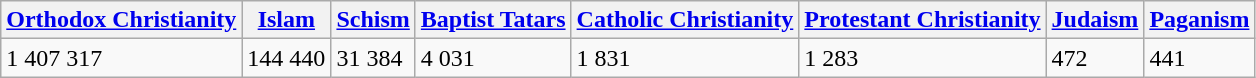<table class="wikitable">
<tr>
<th><a href='#'>Orthodox Christianity</a></th>
<th><a href='#'>Islam</a></th>
<th><a href='#'>Schism</a></th>
<th><a href='#'>Baptist Tatars</a></th>
<th><a href='#'>Catholic Christianity</a></th>
<th><a href='#'>Protestant Christianity</a></th>
<th><a href='#'>Judaism</a></th>
<th><a href='#'>Paganism</a></th>
</tr>
<tr>
<td>1 407 317</td>
<td>144 440</td>
<td>31 384</td>
<td>4 031</td>
<td>1 831</td>
<td>1 283</td>
<td>472</td>
<td>441</td>
</tr>
</table>
